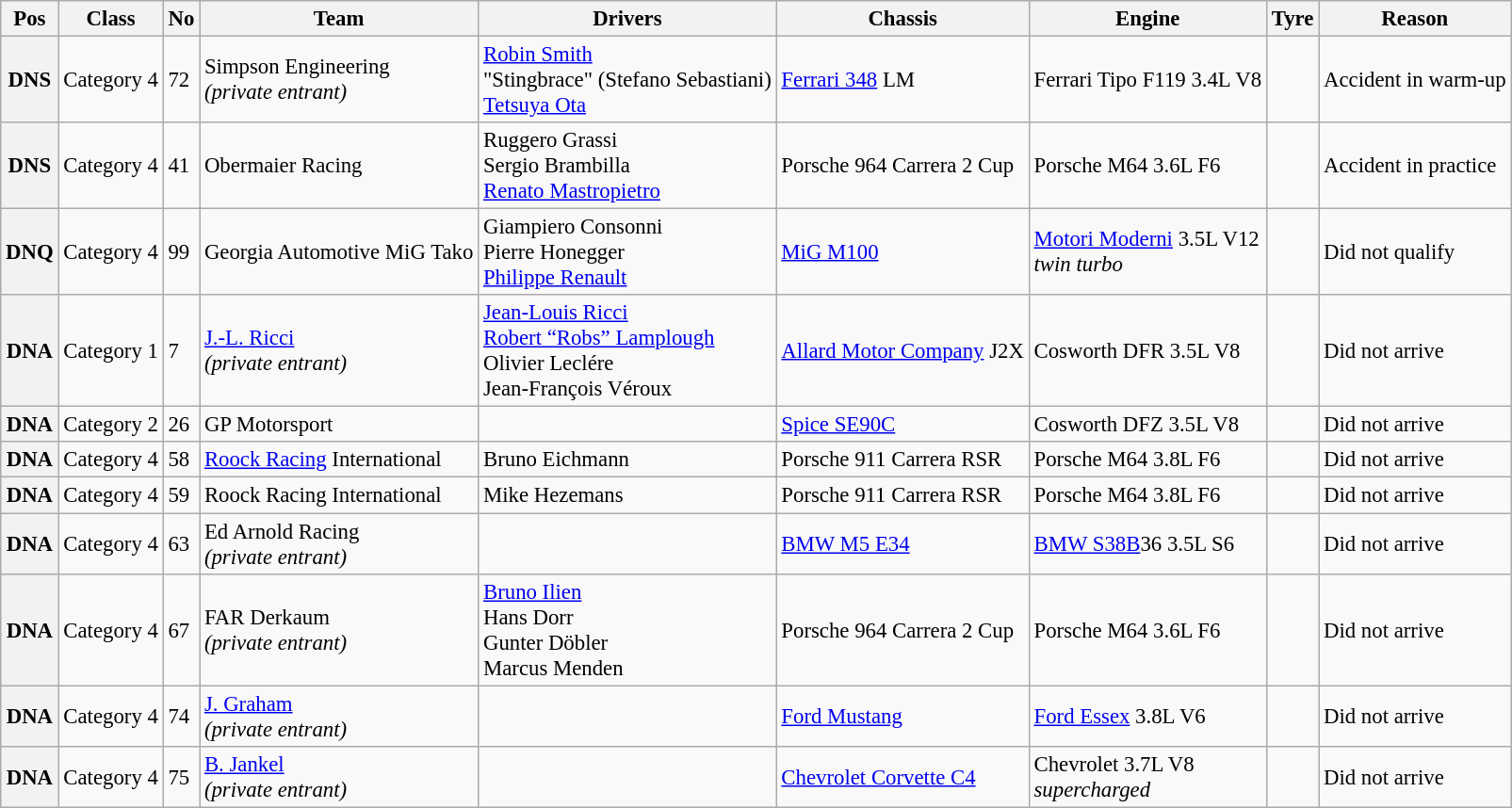<table class="wikitable" style="font-size: 95%;">
<tr>
<th>Pos</th>
<th>Class</th>
<th>No</th>
<th>Team</th>
<th>Drivers</th>
<th>Chassis</th>
<th>Engine</th>
<th>Tyre</th>
<th>Reason</th>
</tr>
<tr>
<th>DNS</th>
<td>Category 4</td>
<td>72</td>
<td> Simpson Engineering <br><em>(private entrant)</em></td>
<td> <a href='#'>Robin Smith</a><br> "Stingbrace" (Stefano Sebastiani)<br> <a href='#'>Tetsuya Ota</a></td>
<td><a href='#'>Ferrari 348</a> LM</td>
<td>Ferrari Tipo F119 3.4L V8</td>
<td></td>
<td>Accident in warm-up</td>
</tr>
<tr>
<th>DNS</th>
<td>Category 4</td>
<td>41</td>
<td> Obermaier Racing</td>
<td> Ruggero Grassi<br> Sergio Brambilla<br> <a href='#'>Renato Mastropietro</a></td>
<td>Porsche 964 Carrera 2 Cup</td>
<td>Porsche M64 3.6L F6</td>
<td></td>
<td>Accident in practice</td>
</tr>
<tr>
<th>DNQ</th>
<td>Category 4</td>
<td>99</td>
<td> Georgia Automotive MiG Tako</td>
<td> Giampiero Consonni<br> Pierre Honegger<br> <a href='#'>Philippe Renault</a></td>
<td><a href='#'>MiG M100</a></td>
<td><a href='#'>Motori Moderni</a> 3.5L V12<br><em>twin turbo</em></td>
<td></td>
<td>Did not qualify</td>
</tr>
<tr>
<th>DNA</th>
<td>Category 1</td>
<td>7</td>
<td> <a href='#'>J.-L. Ricci</a><br><em>(private entrant)</em></td>
<td> <a href='#'>Jean-Louis Ricci</a><br> <a href='#'>Robert “Robs” Lamplough</a><br> Olivier Leclére<br> Jean-François Véroux</td>
<td><a href='#'>Allard Motor Company</a> J2X</td>
<td>Cosworth DFR 3.5L V8</td>
<td></td>
<td>Did not arrive</td>
</tr>
<tr>
<th>DNA</th>
<td>Category 2</td>
<td>26</td>
<td> GP Motorsport</td>
<td></td>
<td><a href='#'>Spice SE90C</a></td>
<td>Cosworth DFZ 3.5L V8</td>
<td></td>
<td>Did not arrive</td>
</tr>
<tr>
<th>DNA</th>
<td>Category 4</td>
<td>58</td>
<td> <a href='#'>Roock Racing</a> International</td>
<td> Bruno Eichmann</td>
<td>Porsche 911 Carrera RSR</td>
<td>Porsche M64 3.8L F6</td>
<td></td>
<td>Did not arrive</td>
</tr>
<tr>
<th>DNA</th>
<td>Category 4</td>
<td>59</td>
<td> Roock Racing International</td>
<td> Mike Hezemans</td>
<td>Porsche 911 Carrera RSR</td>
<td>Porsche M64 3.8L F6</td>
<td></td>
<td>Did not arrive</td>
</tr>
<tr>
<th>DNA</th>
<td>Category 4</td>
<td>63</td>
<td> Ed Arnold Racing<br><em>(private entrant)</em></td>
<td></td>
<td><a href='#'>BMW M5 E34</a></td>
<td><a href='#'>BMW S38B</a>36 3.5L S6</td>
<td></td>
<td>Did not arrive</td>
</tr>
<tr>
<th>DNA</th>
<td>Category 4</td>
<td>67</td>
<td> FAR Derkaum<br><em>(private entrant)</em></td>
<td> <a href='#'>Bruno Ilien</a> <br> Hans Dorr<br>Gunter Döbler<br> Marcus Menden</td>
<td>Porsche 964 Carrera 2 Cup</td>
<td>Porsche M64 3.6L F6</td>
<td></td>
<td>Did not arrive</td>
</tr>
<tr>
<th>DNA</th>
<td>Category 4</td>
<td>74</td>
<td> <a href='#'>J. Graham</a><br><em>(private entrant)</em></td>
<td></td>
<td><a href='#'>Ford Mustang</a></td>
<td><a href='#'>Ford Essex</a> 3.8L V6</td>
<td></td>
<td>Did not arrive</td>
</tr>
<tr>
<th>DNA</th>
<td>Category 4</td>
<td>75</td>
<td> <a href='#'>B. Jankel</a><br><em>(private entrant)</em></td>
<td></td>
<td><a href='#'>Chevrolet Corvette C4</a></td>
<td>Chevrolet 3.7L V8<br><em>supercharged</em></td>
<td></td>
<td>Did not arrive</td>
</tr>
</table>
